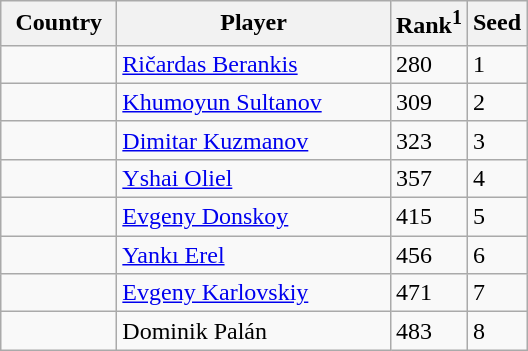<table class="sortable wikitable">
<tr>
<th width="70">Country</th>
<th width="175">Player</th>
<th>Rank<sup>1</sup></th>
<th>Seed</th>
</tr>
<tr>
<td></td>
<td><a href='#'>Ričardas Berankis</a></td>
<td>280</td>
<td>1</td>
</tr>
<tr>
<td></td>
<td><a href='#'>Khumoyun Sultanov</a></td>
<td>309</td>
<td>2</td>
</tr>
<tr>
<td></td>
<td><a href='#'>Dimitar Kuzmanov</a></td>
<td>323</td>
<td>3</td>
</tr>
<tr>
<td></td>
<td><a href='#'>Yshai Oliel</a></td>
<td>357</td>
<td>4</td>
</tr>
<tr>
<td></td>
<td><a href='#'>Evgeny Donskoy</a></td>
<td>415</td>
<td>5</td>
</tr>
<tr>
<td></td>
<td><a href='#'>Yankı Erel</a></td>
<td>456</td>
<td>6</td>
</tr>
<tr>
<td></td>
<td><a href='#'>Evgeny Karlovskiy</a></td>
<td>471</td>
<td>7</td>
</tr>
<tr>
<td></td>
<td>Dominik Palán</td>
<td>483</td>
<td>8</td>
</tr>
</table>
